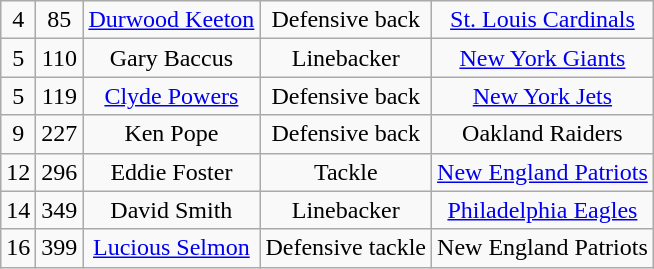<table class="wikitable" style="text-align:center">
<tr>
<td>4</td>
<td>85</td>
<td><a href='#'>Durwood Keeton</a></td>
<td>Defensive back</td>
<td><a href='#'>St. Louis Cardinals</a></td>
</tr>
<tr>
<td>5</td>
<td>110</td>
<td>Gary Baccus</td>
<td>Linebacker</td>
<td><a href='#'>New York Giants</a></td>
</tr>
<tr>
<td>5</td>
<td>119</td>
<td><a href='#'>Clyde Powers</a></td>
<td>Defensive back</td>
<td><a href='#'>New York Jets</a></td>
</tr>
<tr>
<td>9</td>
<td>227</td>
<td>Ken Pope</td>
<td>Defensive back</td>
<td>Oakland Raiders</td>
</tr>
<tr>
<td>12</td>
<td>296</td>
<td>Eddie Foster</td>
<td>Tackle</td>
<td><a href='#'>New England Patriots</a></td>
</tr>
<tr>
<td>14</td>
<td>349</td>
<td>David Smith</td>
<td>Linebacker</td>
<td><a href='#'>Philadelphia Eagles</a></td>
</tr>
<tr>
<td>16</td>
<td>399</td>
<td><a href='#'>Lucious Selmon</a></td>
<td>Defensive tackle</td>
<td>New England Patriots</td>
</tr>
</table>
